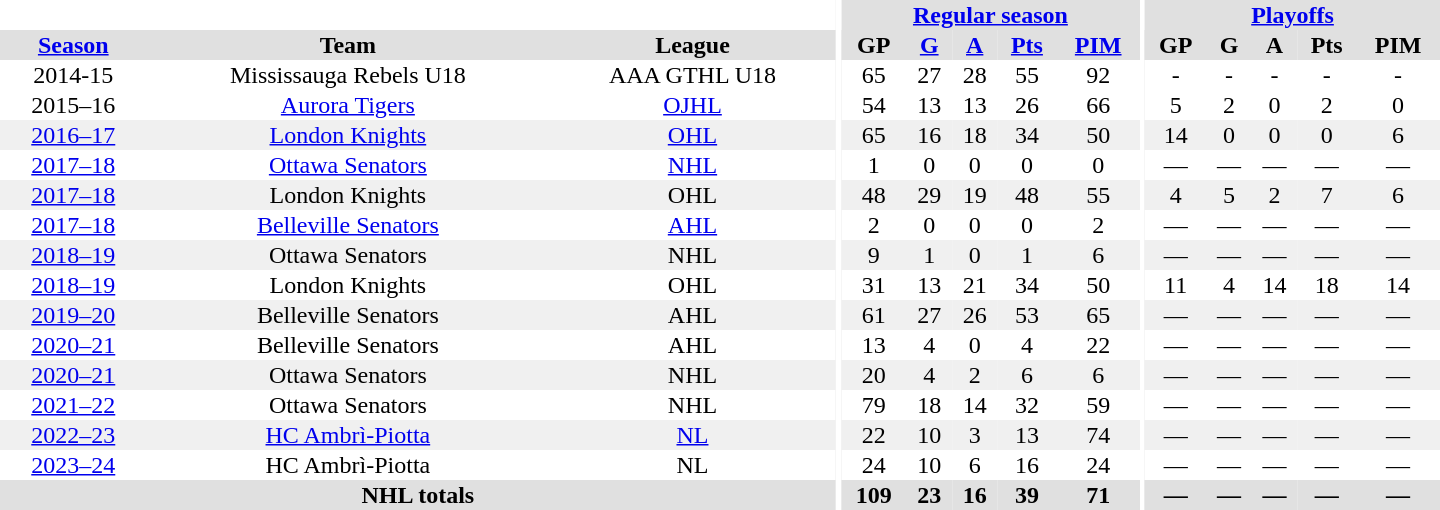<table border="0" cellpadding="1" cellspacing="0" style="text-align:center; width:60em">
<tr bgcolor="#e0e0e0">
<th colspan="3" bgcolor="#ffffff"></th>
<th rowspan="99" bgcolor="#ffffff"></th>
<th colspan="5"><a href='#'>Regular season</a></th>
<th rowspan="99" bgcolor="#ffffff"></th>
<th colspan="5"><a href='#'>Playoffs</a></th>
</tr>
<tr bgcolor="#e0e0e0">
<th><a href='#'>Season</a></th>
<th>Team</th>
<th>League</th>
<th>GP</th>
<th><a href='#'>G</a></th>
<th><a href='#'>A</a></th>
<th><a href='#'>Pts</a></th>
<th><a href='#'>PIM</a></th>
<th>GP</th>
<th>G</th>
<th>A</th>
<th>Pts</th>
<th>PIM</th>
</tr>
<tr bwcolor=“#f0f0f0”>
<td>2014-15</td>
<td>Mississauga Rebels U18</td>
<td>AAA GTHL U18</td>
<td>65</td>
<td>27</td>
<td>28</td>
<td>55</td>
<td>92</td>
<td>-</td>
<td>-</td>
<td>-</td>
<td>-</td>
<td>-</td>
</tr>
<tr>
<td>2015–16</td>
<td><a href='#'>Aurora Tigers</a></td>
<td><a href='#'>OJHL</a></td>
<td>54</td>
<td>13</td>
<td>13</td>
<td>26</td>
<td>66</td>
<td>5</td>
<td>2</td>
<td>0</td>
<td>2</td>
<td>0</td>
</tr>
<tr bgcolor="#f0f0f0">
<td><a href='#'>2016–17</a></td>
<td><a href='#'>London Knights</a></td>
<td><a href='#'>OHL</a></td>
<td>65</td>
<td>16</td>
<td>18</td>
<td>34</td>
<td>50</td>
<td>14</td>
<td>0</td>
<td>0</td>
<td>0</td>
<td>6</td>
</tr>
<tr>
<td><a href='#'>2017–18</a></td>
<td><a href='#'>Ottawa Senators</a></td>
<td><a href='#'>NHL</a></td>
<td>1</td>
<td>0</td>
<td>0</td>
<td>0</td>
<td>0</td>
<td>—</td>
<td>—</td>
<td>—</td>
<td>—</td>
<td>—</td>
</tr>
<tr bgcolor="#f0f0f0">
<td><a href='#'>2017–18</a></td>
<td>London Knights</td>
<td>OHL</td>
<td>48</td>
<td>29</td>
<td>19</td>
<td>48</td>
<td>55</td>
<td>4</td>
<td>5</td>
<td>2</td>
<td>7</td>
<td>6</td>
</tr>
<tr>
<td><a href='#'>2017–18</a></td>
<td><a href='#'>Belleville Senators</a></td>
<td><a href='#'>AHL</a></td>
<td>2</td>
<td>0</td>
<td>0</td>
<td>0</td>
<td>2</td>
<td>—</td>
<td>—</td>
<td>—</td>
<td>—</td>
<td>—</td>
</tr>
<tr bgcolor="#f0f0f0">
<td><a href='#'>2018–19</a></td>
<td>Ottawa Senators</td>
<td>NHL</td>
<td>9</td>
<td>1</td>
<td>0</td>
<td>1</td>
<td>6</td>
<td>—</td>
<td>—</td>
<td>—</td>
<td>—</td>
<td>—</td>
</tr>
<tr>
<td><a href='#'>2018–19</a></td>
<td>London Knights</td>
<td>OHL</td>
<td>31</td>
<td>13</td>
<td>21</td>
<td>34</td>
<td>50</td>
<td>11</td>
<td>4</td>
<td>14</td>
<td>18</td>
<td>14</td>
</tr>
<tr bgcolor="#f0f0f0">
<td><a href='#'>2019–20</a></td>
<td>Belleville Senators</td>
<td>AHL</td>
<td>61</td>
<td>27</td>
<td>26</td>
<td>53</td>
<td>65</td>
<td>—</td>
<td>—</td>
<td>—</td>
<td>—</td>
<td>—</td>
</tr>
<tr>
<td><a href='#'>2020–21</a></td>
<td>Belleville Senators</td>
<td>AHL</td>
<td>13</td>
<td>4</td>
<td>0</td>
<td>4</td>
<td>22</td>
<td>—</td>
<td>—</td>
<td>—</td>
<td>—</td>
<td>—</td>
</tr>
<tr bgcolor="#f0f0f0">
<td><a href='#'>2020–21</a></td>
<td>Ottawa Senators</td>
<td>NHL</td>
<td>20</td>
<td>4</td>
<td>2</td>
<td>6</td>
<td>6</td>
<td>—</td>
<td>—</td>
<td>—</td>
<td>—</td>
<td>—</td>
</tr>
<tr>
<td><a href='#'>2021–22</a></td>
<td>Ottawa Senators</td>
<td>NHL</td>
<td>79</td>
<td>18</td>
<td>14</td>
<td>32</td>
<td>59</td>
<td>—</td>
<td>—</td>
<td>—</td>
<td>—</td>
<td>—</td>
</tr>
<tr bgcolor="#f0f0f0">
<td><a href='#'>2022–23</a></td>
<td><a href='#'>HC Ambrì-Piotta</a></td>
<td><a href='#'>NL</a></td>
<td>22</td>
<td>10</td>
<td>3</td>
<td>13</td>
<td>74</td>
<td>—</td>
<td>—</td>
<td>—</td>
<td>—</td>
<td>—</td>
</tr>
<tr>
<td><a href='#'>2023–24</a></td>
<td>HC Ambrì-Piotta</td>
<td>NL</td>
<td>24</td>
<td>10</td>
<td>6</td>
<td>16</td>
<td>24</td>
<td>—</td>
<td>—</td>
<td>—</td>
<td>—</td>
<td>—</td>
</tr>
<tr bgcolor="#e0e0e0">
<th colspan="3">NHL totals</th>
<th>109</th>
<th>23</th>
<th>16</th>
<th>39</th>
<th>71</th>
<th>—</th>
<th>—</th>
<th>—</th>
<th>—</th>
<th>—</th>
</tr>
</table>
